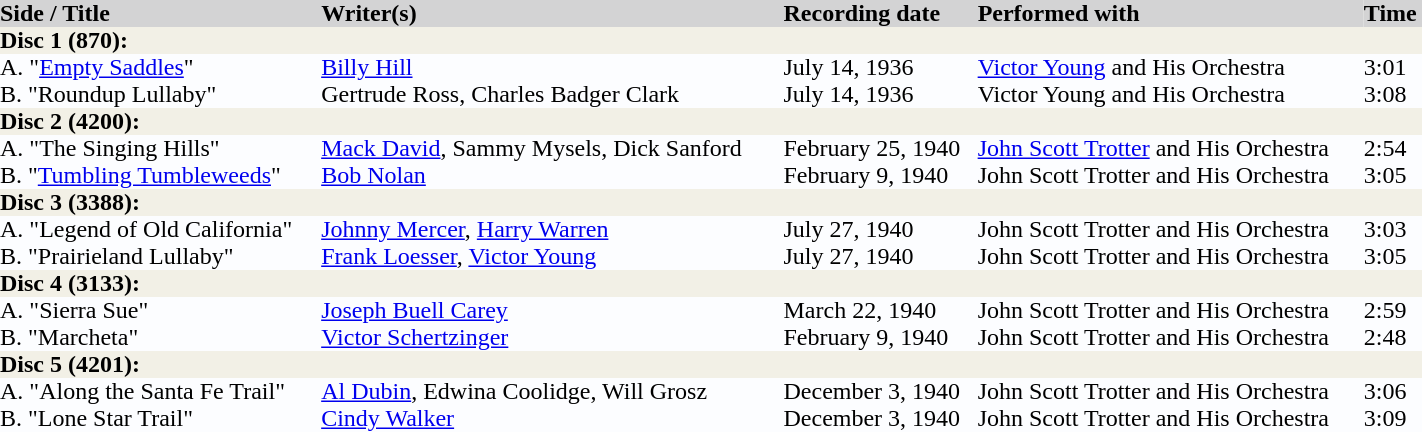<table border="0" cellpadding="0" cellspacing="0" style="width: 75%; margin: 1em 1em 1em 0; background: #FCFDFF; border-collapse: collapse;">
<tr bgcolor=#D3D3D4>
<td><strong>Side / Title</strong></td>
<td><strong>Writer(s)</strong></td>
<td><strong>Recording date</strong></td>
<td><strong>Performed with</strong></td>
<td><strong>Time</strong></td>
</tr>
<tr bgcolor=#F2F0E6>
<td colspan=5><strong>Disc 1 (870):</strong></td>
</tr>
<tr>
<td>A. "<a href='#'>Empty Saddles</a>"</td>
<td><a href='#'>Billy Hill</a></td>
<td>July 14, 1936</td>
<td><a href='#'>Victor Young</a> and His Orchestra</td>
<td>3:01</td>
</tr>
<tr>
<td>B. "Roundup Lullaby"</td>
<td>Gertrude Ross, Charles Badger Clark</td>
<td>July 14, 1936</td>
<td>Victor Young and His Orchestra</td>
<td>3:08</td>
</tr>
<tr bgcolor=#F2F0E6>
<td colspan=5><strong>Disc 2 (4200):</strong></td>
</tr>
<tr>
<td>A. "The Singing Hills"</td>
<td><a href='#'>Mack David</a>, Sammy Mysels, Dick Sanford</td>
<td>February 25, 1940</td>
<td><a href='#'>John Scott Trotter</a> and His Orchestra</td>
<td>2:54</td>
</tr>
<tr>
<td>B. "<a href='#'>Tumbling Tumbleweeds</a>"</td>
<td><a href='#'>Bob Nolan</a></td>
<td>February 9, 1940</td>
<td>John Scott Trotter and His Orchestra</td>
<td>3:05</td>
</tr>
<tr bgcolor=#F2F0E6>
<td colspan=5><strong>Disc 3 (3388):</strong></td>
</tr>
<tr>
<td>A. "Legend of Old California"</td>
<td><a href='#'>Johnny Mercer</a>, <a href='#'>Harry Warren</a></td>
<td>July 27, 1940</td>
<td>John Scott Trotter and His Orchestra</td>
<td>3:03</td>
</tr>
<tr>
<td>B. "Prairieland Lullaby"</td>
<td><a href='#'>Frank Loesser</a>, <a href='#'>Victor Young</a></td>
<td>July 27, 1940</td>
<td>John Scott Trotter and His Orchestra</td>
<td>3:05</td>
</tr>
<tr bgcolor=#F2F0E6>
<td colspan=5><strong>Disc 4 (3133):</strong></td>
</tr>
<tr>
<td>A. "Sierra Sue"</td>
<td><a href='#'>Joseph Buell Carey</a></td>
<td>March 22, 1940</td>
<td>John Scott Trotter and His Orchestra</td>
<td>2:59</td>
</tr>
<tr>
<td>B. "Marcheta"</td>
<td><a href='#'>Victor Schertzinger</a></td>
<td>February 9, 1940</td>
<td>John Scott Trotter and His Orchestra</td>
<td>2:48</td>
</tr>
<tr bgcolor=#F2F0E6>
<td colspan=5><strong>Disc 5 (4201):</strong></td>
</tr>
<tr>
<td>A. "Along the Santa Fe Trail"</td>
<td><a href='#'>Al Dubin</a>, Edwina Coolidge, Will Grosz</td>
<td>December 3, 1940</td>
<td>John Scott Trotter and His Orchestra</td>
<td>3:06</td>
</tr>
<tr>
<td>B. "Lone Star Trail"</td>
<td><a href='#'>Cindy Walker</a></td>
<td>December 3, 1940</td>
<td>John Scott Trotter and His Orchestra</td>
<td>3:09</td>
</tr>
</table>
